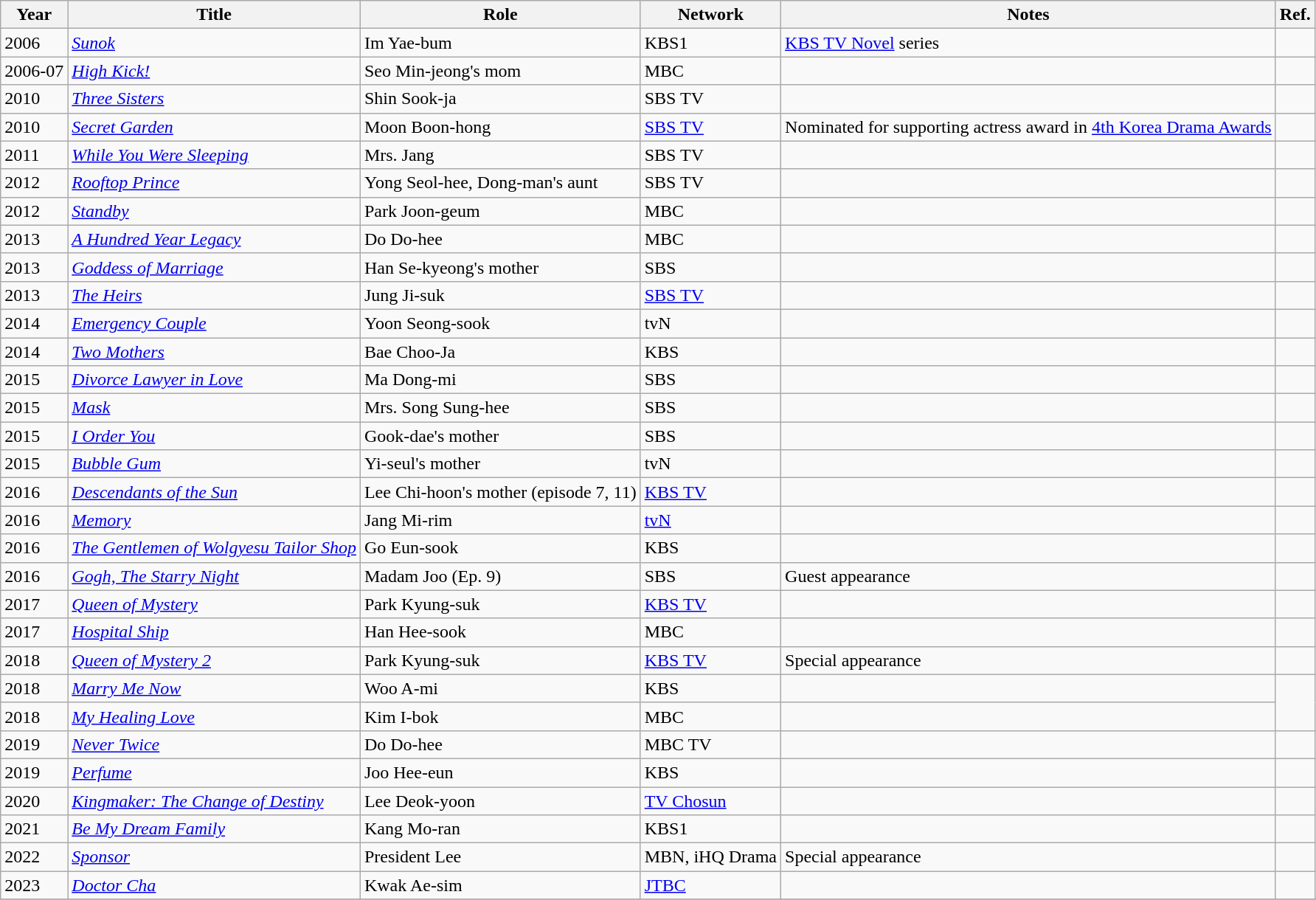<table class="wikitable sortable">
<tr>
<th>Year</th>
<th>Title</th>
<th>Role</th>
<th>Network</th>
<th class="unsortable">Notes</th>
<th class="unsortable">Ref.</th>
</tr>
<tr>
<td>2006</td>
<td><em><a href='#'>Sunok</a></em></td>
<td>Im Yae-bum</td>
<td>KBS1</td>
<td><a href='#'>KBS TV Novel</a> series</td>
<td></td>
</tr>
<tr>
<td>2006-07</td>
<td><em><a href='#'>High Kick!</a></em></td>
<td>Seo Min-jeong's mom</td>
<td>MBC</td>
<td></td>
<td></td>
</tr>
<tr>
<td>2010</td>
<td><em><a href='#'>Three Sisters</a></em></td>
<td>Shin Sook-ja</td>
<td>SBS TV</td>
<td></td>
<td></td>
</tr>
<tr>
<td>2010</td>
<td><em><a href='#'>Secret Garden</a></em></td>
<td>Moon Boon-hong</td>
<td><a href='#'>SBS TV</a></td>
<td>Nominated for supporting actress award in <a href='#'>4th Korea Drama Awards</a></td>
<td></td>
</tr>
<tr>
<td>2011</td>
<td><em><a href='#'>While You Were Sleeping</a></em></td>
<td>Mrs. Jang</td>
<td>SBS TV</td>
<td></td>
<td></td>
</tr>
<tr>
<td>2012</td>
<td><em><a href='#'>Rooftop Prince</a></em></td>
<td>Yong Seol-hee, Dong-man's aunt</td>
<td>SBS TV</td>
<td></td>
<td></td>
</tr>
<tr>
<td>2012</td>
<td><em><a href='#'>Standby</a></em></td>
<td>Park Joon-geum</td>
<td>MBC</td>
<td></td>
<td></td>
</tr>
<tr>
<td>2013</td>
<td><em><a href='#'>A Hundred Year Legacy</a></em></td>
<td>Do Do-hee</td>
<td>MBC</td>
<td></td>
<td></td>
</tr>
<tr>
<td>2013</td>
<td><em><a href='#'>Goddess of Marriage</a></em></td>
<td>Han Se-kyeong's mother</td>
<td>SBS</td>
<td></td>
<td></td>
</tr>
<tr>
<td>2013</td>
<td><em><a href='#'>The Heirs</a></em></td>
<td>Jung Ji-suk</td>
<td><a href='#'>SBS TV</a></td>
<td></td>
<td></td>
</tr>
<tr>
<td>2014</td>
<td><em><a href='#'>Emergency Couple</a></em></td>
<td>Yoon Seong-sook</td>
<td>tvN</td>
<td></td>
<td></td>
</tr>
<tr>
<td>2014</td>
<td><em><a href='#'>Two Mothers</a></em></td>
<td>Bae Choo-Ja</td>
<td>KBS</td>
<td></td>
<td></td>
</tr>
<tr>
<td>2015</td>
<td><em><a href='#'>Divorce Lawyer in Love</a></em></td>
<td>Ma Dong-mi</td>
<td>SBS</td>
<td></td>
<td></td>
</tr>
<tr>
<td>2015</td>
<td><em><a href='#'>Mask</a></em></td>
<td>Mrs. Song Sung-hee</td>
<td>SBS</td>
<td></td>
<td></td>
</tr>
<tr>
<td>2015</td>
<td><em><a href='#'>I Order You</a></em></td>
<td>Gook-dae's mother</td>
<td>SBS</td>
<td></td>
<td></td>
</tr>
<tr>
<td>2015</td>
<td><em><a href='#'>Bubble Gum</a></em></td>
<td>Yi-seul's mother</td>
<td>tvN</td>
<td></td>
<td></td>
</tr>
<tr>
<td>2016</td>
<td><em><a href='#'>Descendants of the Sun</a></em></td>
<td>Lee Chi-hoon's mother (episode 7, 11)</td>
<td><a href='#'>KBS TV</a></td>
<td></td>
<td></td>
</tr>
<tr>
<td>2016</td>
<td><em><a href='#'>Memory</a></em></td>
<td>Jang Mi-rim</td>
<td><a href='#'>tvN</a></td>
<td></td>
<td></td>
</tr>
<tr>
<td>2016</td>
<td><em><a href='#'>The Gentlemen of Wolgyesu Tailor Shop</a></em></td>
<td>Go Eun-sook</td>
<td>KBS</td>
<td></td>
<td></td>
</tr>
<tr>
<td>2016</td>
<td><em><a href='#'>Gogh, The Starry Night</a></em></td>
<td>Madam Joo (Ep. 9)</td>
<td>SBS</td>
<td>Guest appearance</td>
<td></td>
</tr>
<tr>
<td>2017</td>
<td><em><a href='#'>Queen of Mystery</a></em></td>
<td>Park Kyung-suk</td>
<td><a href='#'>KBS TV</a></td>
<td></td>
<td></td>
</tr>
<tr>
<td>2017</td>
<td><em><a href='#'>Hospital Ship</a></em></td>
<td>Han Hee-sook</td>
<td>MBC</td>
<td></td>
<td></td>
</tr>
<tr>
<td>2018</td>
<td><em><a href='#'>Queen of Mystery 2</a></em></td>
<td>Park Kyung-suk</td>
<td><a href='#'>KBS TV</a></td>
<td>Special appearance</td>
<td></td>
</tr>
<tr>
<td>2018</td>
<td><em><a href='#'>Marry Me Now</a></em></td>
<td>Woo A-mi</td>
<td>KBS</td>
<td></td>
</tr>
<tr>
<td>2018</td>
<td><em><a href='#'>My Healing Love</a></em></td>
<td>Kim I-bok</td>
<td>MBC</td>
<td></td>
</tr>
<tr>
<td>2019</td>
<td><em><a href='#'>Never Twice</a></em></td>
<td>Do Do-hee</td>
<td>MBC TV</td>
<td></td>
<td></td>
</tr>
<tr>
<td>2019</td>
<td><em><a href='#'>Perfume</a></em></td>
<td>Joo Hee-eun</td>
<td>KBS</td>
<td></td>
<td></td>
</tr>
<tr>
<td>2020</td>
<td><em><a href='#'>Kingmaker: The Change of Destiny</a></em></td>
<td>Lee Deok-yoon</td>
<td><a href='#'>TV Chosun</a></td>
<td></td>
<td></td>
</tr>
<tr>
<td>2021</td>
<td><em><a href='#'>Be My Dream Family</a></em></td>
<td>Kang Mo-ran</td>
<td>KBS1</td>
<td></td>
</tr>
<tr>
<td>2022</td>
<td><em><a href='#'>Sponsor</a></em></td>
<td>President Lee</td>
<td>MBN, iHQ Drama</td>
<td>Special appearance</td>
<td></td>
</tr>
<tr>
<td>2023</td>
<td><em><a href='#'>Doctor Cha</a></em></td>
<td>Kwak Ae-sim</td>
<td><a href='#'>JTBC</a></td>
<td></td>
<td></td>
</tr>
<tr>
</tr>
</table>
